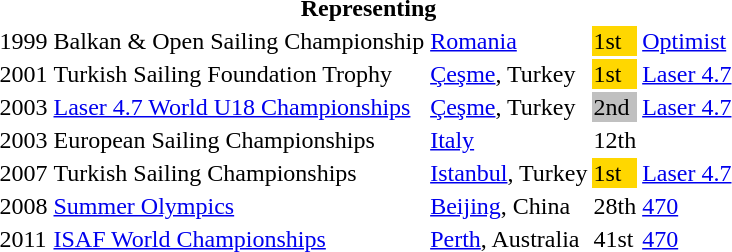<table>
<tr>
<th colspan="6">Representing </th>
</tr>
<tr>
<td>1999</td>
<td>Balkan & Open Sailing Championship</td>
<td><a href='#'>Romania</a></td>
<td style="background:gold;">1st</td>
<td><a href='#'>Optimist</a></td>
<td></td>
</tr>
<tr>
<td>2001</td>
<td>Turkish Sailing Foundation Trophy</td>
<td><a href='#'>Çeşme</a>, Turkey</td>
<td style="background:gold;">1st</td>
<td><a href='#'>Laser 4.7</a></td>
<td></td>
</tr>
<tr>
<td>2003</td>
<td><a href='#'>Laser 4.7 World U18 Championships</a></td>
<td><a href='#'>Çeşme</a>, Turkey</td>
<td style="background:silver;">2nd</td>
<td><a href='#'>Laser 4.7</a></td>
<td></td>
</tr>
<tr>
<td>2003</td>
<td>European Sailing Championships</td>
<td><a href='#'>Italy</a></td>
<td>12th</td>
<td></td>
<td></td>
</tr>
<tr>
<td>2007</td>
<td>Turkish Sailing Championships</td>
<td><a href='#'>Istanbul</a>, Turkey</td>
<td style="background:gold;">1st</td>
<td><a href='#'>Laser 4.7</a></td>
<td></td>
</tr>
<tr>
<td>2008</td>
<td><a href='#'>Summer Olympics</a></td>
<td><a href='#'>Beijing</a>, China</td>
<td>28th</td>
<td><a href='#'>470</a></td>
<td></td>
</tr>
<tr>
<td>2011</td>
<td><a href='#'>ISAF World Championships</a></td>
<td><a href='#'>Perth</a>, Australia</td>
<td>41st</td>
<td><a href='#'>470</a></td>
<td></td>
</tr>
</table>
